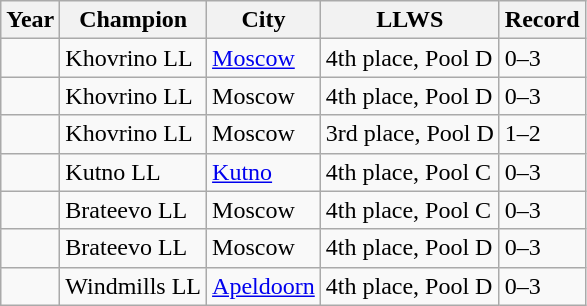<table class="wikitable">
<tr>
<th>Year</th>
<th>Champion</th>
<th>City</th>
<th>LLWS</th>
<th>Record</th>
</tr>
<tr>
<td></td>
<td>Khovrino LL</td>
<td> <a href='#'>Moscow</a></td>
<td>4th place, Pool D</td>
<td>0–3</td>
</tr>
<tr>
<td></td>
<td>Khovrino LL</td>
<td> Moscow</td>
<td>4th place, Pool D</td>
<td>0–3</td>
</tr>
<tr>
<td></td>
<td>Khovrino LL</td>
<td> Moscow</td>
<td>3rd place, Pool D</td>
<td>1–2</td>
</tr>
<tr>
<td></td>
<td>Kutno LL</td>
<td> <a href='#'>Kutno</a></td>
<td>4th place, Pool C</td>
<td>0–3</td>
</tr>
<tr>
<td></td>
<td>Brateevo LL</td>
<td> Moscow</td>
<td>4th place, Pool C</td>
<td>0–3</td>
</tr>
<tr>
<td></td>
<td>Brateevo LL</td>
<td> Moscow</td>
<td>4th place, Pool D</td>
<td>0–3</td>
</tr>
<tr>
<td></td>
<td>Windmills LL</td>
<td> <a href='#'>Apeldoorn</a></td>
<td>4th place, Pool D</td>
<td>0–3</td>
</tr>
</table>
